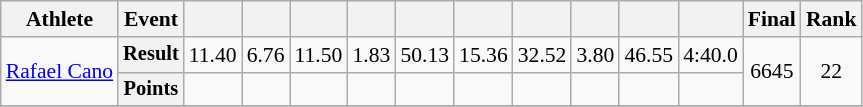<table class="wikitable" style="font-size:90%">
<tr>
<th>Athlete</th>
<th>Event</th>
<th></th>
<th></th>
<th></th>
<th></th>
<th></th>
<th></th>
<th></th>
<th></th>
<th></th>
<th></th>
<th>Final</th>
<th>Rank</th>
</tr>
<tr align=center>
<td rowspan=2 align=left><a href='#'>Rafael Cano</a></td>
<th style="font-size:95%">Result</th>
<td>11.40</td>
<td>6.76</td>
<td>11.50</td>
<td>1.83</td>
<td>50.13</td>
<td>15.36</td>
<td>32.52</td>
<td>3.80</td>
<td>46.55</td>
<td>4:40.0</td>
<td rowspan=2>6645</td>
<td rowspan=2>22</td>
</tr>
<tr align=center>
<th style="font-size:95%">Points</th>
<td></td>
<td></td>
<td></td>
<td></td>
<td></td>
<td></td>
<td></td>
<td></td>
<td></td>
<td></td>
</tr>
<tr align=center>
</tr>
</table>
